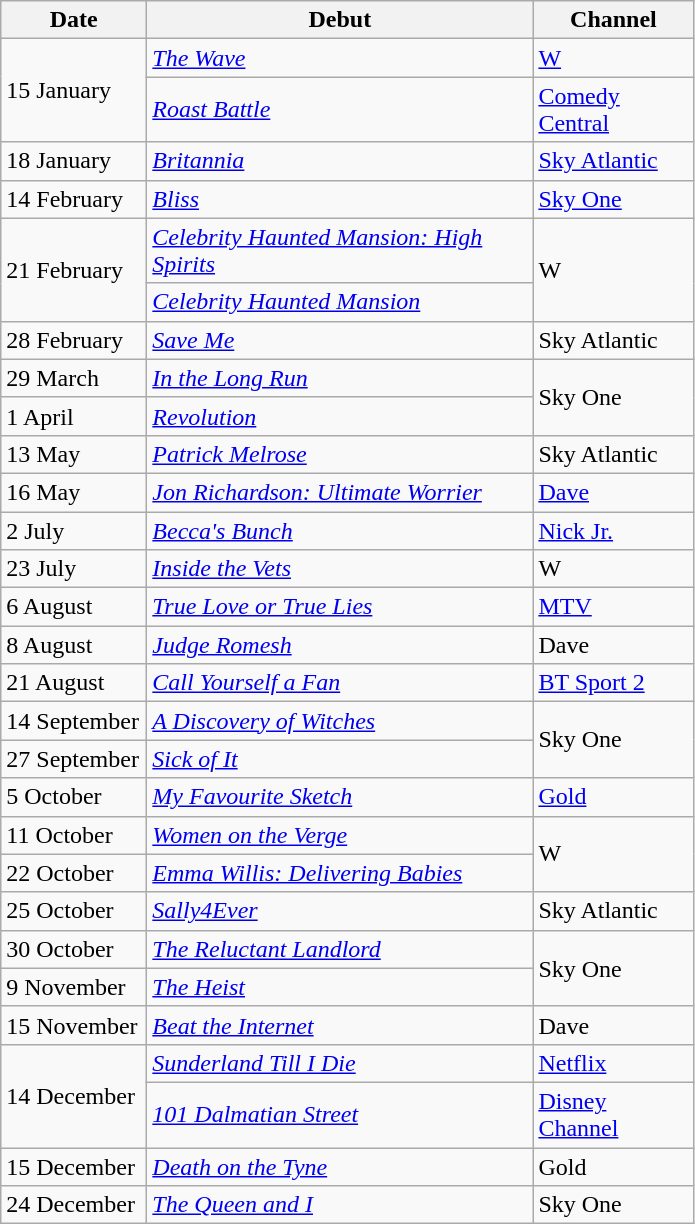<table class="wikitable">
<tr>
<th width=90>Date</th>
<th width=250>Debut</th>
<th width=100>Channel</th>
</tr>
<tr>
<td rowspan="2">15 January</td>
<td><em><a href='#'>The Wave</a></em></td>
<td><a href='#'>W</a></td>
</tr>
<tr>
<td><em><a href='#'>Roast Battle</a></em></td>
<td><a href='#'>Comedy Central</a></td>
</tr>
<tr>
<td>18 January</td>
<td><em><a href='#'>Britannia</a></em></td>
<td><a href='#'>Sky Atlantic</a></td>
</tr>
<tr>
<td>14 February</td>
<td><em><a href='#'>Bliss</a></em></td>
<td><a href='#'>Sky One</a></td>
</tr>
<tr>
<td rowspan=2>21 February</td>
<td><em><a href='#'>Celebrity Haunted Mansion: High Spirits</a></em></td>
<td rowspan=2>W</td>
</tr>
<tr>
<td><em><a href='#'>Celebrity Haunted Mansion</a></em></td>
</tr>
<tr>
<td>28 February</td>
<td><em><a href='#'>Save Me</a></em></td>
<td>Sky Atlantic</td>
</tr>
<tr>
<td>29 March</td>
<td><em><a href='#'>In the Long Run</a></em></td>
<td rowspan=2>Sky One</td>
</tr>
<tr>
<td>1 April</td>
<td><em><a href='#'>Revolution</a></em></td>
</tr>
<tr>
<td>13 May</td>
<td><em><a href='#'>Patrick Melrose</a></em></td>
<td>Sky Atlantic</td>
</tr>
<tr>
<td>16 May</td>
<td><em><a href='#'>Jon Richardson: Ultimate Worrier</a></em></td>
<td><a href='#'>Dave</a></td>
</tr>
<tr>
<td>2 July</td>
<td><em><a href='#'>Becca's Bunch</a></em></td>
<td><a href='#'>Nick Jr.</a></td>
</tr>
<tr>
<td>23 July</td>
<td><em><a href='#'>Inside the Vets</a></em></td>
<td>W</td>
</tr>
<tr>
<td>6 August</td>
<td><em><a href='#'>True Love or True Lies</a></em></td>
<td><a href='#'>MTV</a></td>
</tr>
<tr>
<td>8 August</td>
<td><em><a href='#'>Judge Romesh</a></em></td>
<td>Dave</td>
</tr>
<tr>
<td>21 August</td>
<td><em><a href='#'>Call Yourself a Fan</a></em></td>
<td><a href='#'>BT Sport 2</a></td>
</tr>
<tr>
<td>14 September</td>
<td><em><a href='#'>A Discovery of Witches</a></em></td>
<td rowspan="2">Sky One</td>
</tr>
<tr>
<td>27 September</td>
<td><em><a href='#'>Sick of It</a></em></td>
</tr>
<tr>
<td>5 October</td>
<td><em><a href='#'>My Favourite Sketch</a></em></td>
<td><a href='#'>Gold</a></td>
</tr>
<tr>
<td>11 October</td>
<td><em><a href='#'>Women on the Verge</a></em></td>
<td rowspan="2">W</td>
</tr>
<tr>
<td>22 October</td>
<td><em><a href='#'>Emma Willis: Delivering Babies</a></em></td>
</tr>
<tr>
<td>25 October</td>
<td><em><a href='#'>Sally4Ever</a></em></td>
<td>Sky Atlantic</td>
</tr>
<tr>
<td>30 October</td>
<td><em><a href='#'>The Reluctant Landlord</a></em></td>
<td rowspan="2">Sky One</td>
</tr>
<tr>
<td>9 November</td>
<td><em><a href='#'>The Heist</a></em></td>
</tr>
<tr>
<td>15 November</td>
<td><em><a href='#'>Beat the Internet</a></em></td>
<td>Dave</td>
</tr>
<tr>
<td rowspan="2">14 December</td>
<td><em><a href='#'>Sunderland Till I Die</a></em></td>
<td><a href='#'>Netflix</a></td>
</tr>
<tr>
<td><em><a href='#'>101 Dalmatian Street</a></em></td>
<td><a href='#'>Disney Channel</a></td>
</tr>
<tr>
<td>15 December</td>
<td><em><a href='#'>Death on the Tyne</a></em></td>
<td>Gold</td>
</tr>
<tr>
<td>24 December</td>
<td><em><a href='#'>The Queen and I</a></em></td>
<td>Sky One</td>
</tr>
</table>
